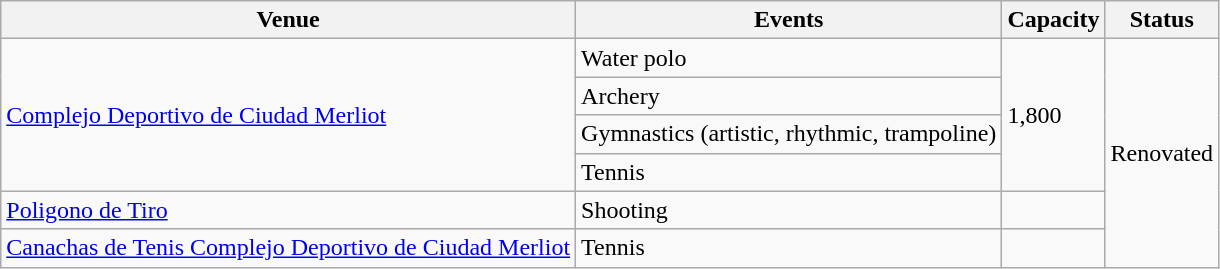<table class="wikitable sortable">
<tr>
<th>Venue</th>
<th>Events</th>
<th>Capacity</th>
<th>Status</th>
</tr>
<tr>
<td rowspan=4><a href='#'>Complejo Deportivo de Ciudad Merliot</a></td>
<td>Water polo</td>
<td rowspan=4>1,800</td>
<td rowspan=6>Renovated</td>
</tr>
<tr>
<td>Archery</td>
</tr>
<tr>
<td>Gymnastics (artistic, rhythmic, trampoline)</td>
</tr>
<tr>
<td>Tennis</td>
</tr>
<tr>
<td><a href='#'>Poligono de Tiro</a></td>
<td>Shooting</td>
</tr>
<tr>
<td><a href='#'>Canachas de Tenis Complejo Deportivo de Ciudad Merliot</a></td>
<td>Tennis</td>
<td></td>
</tr>
</table>
